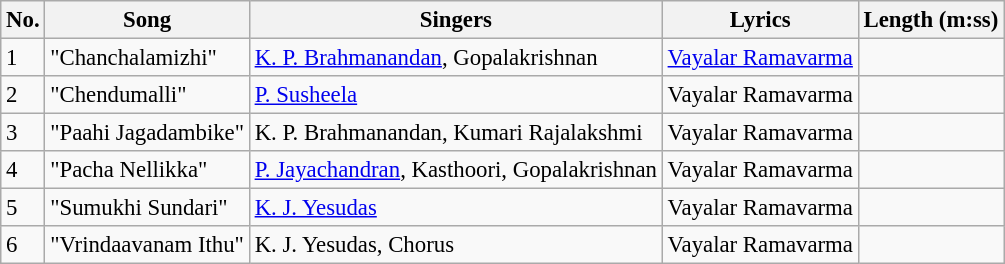<table class="wikitable" style="font-size:95%;">
<tr>
<th>No.</th>
<th>Song</th>
<th>Singers</th>
<th>Lyrics</th>
<th>Length (m:ss)</th>
</tr>
<tr>
<td>1</td>
<td>"Chanchalamizhi"</td>
<td><a href='#'>K. P. Brahmanandan</a>, Gopalakrishnan</td>
<td><a href='#'>Vayalar Ramavarma</a></td>
<td></td>
</tr>
<tr>
<td>2</td>
<td>"Chendumalli"</td>
<td><a href='#'>P. Susheela</a></td>
<td>Vayalar Ramavarma</td>
<td></td>
</tr>
<tr>
<td>3</td>
<td>"Paahi Jagadambike"</td>
<td>K. P. Brahmanandan, Kumari Rajalakshmi</td>
<td>Vayalar Ramavarma</td>
<td></td>
</tr>
<tr>
<td>4</td>
<td>"Pacha Nellikka"</td>
<td><a href='#'>P. Jayachandran</a>, Kasthoori, Gopalakrishnan</td>
<td>Vayalar Ramavarma</td>
<td></td>
</tr>
<tr>
<td>5</td>
<td>"Sumukhi Sundari"</td>
<td><a href='#'>K. J. Yesudas</a></td>
<td>Vayalar Ramavarma</td>
<td></td>
</tr>
<tr>
<td>6</td>
<td>"Vrindaavanam Ithu"</td>
<td>K. J. Yesudas, Chorus</td>
<td>Vayalar Ramavarma</td>
<td></td>
</tr>
</table>
